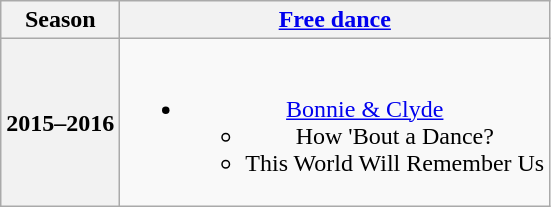<table class=wikitable style=text-align:center>
<tr>
<th>Season</th>
<th><a href='#'>Free dance</a></th>
</tr>
<tr>
<th>2015–2016</th>
<td><br><ul><li><a href='#'>Bonnie & Clyde</a> <br><ul><li>How 'Bout a Dance?</li><li>This World Will Remember Us</li></ul></li></ul></td>
</tr>
</table>
